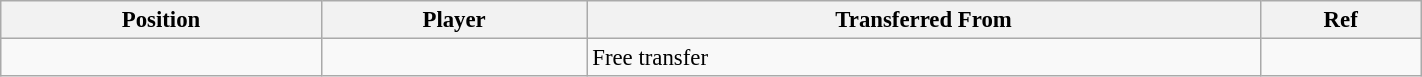<table class="wikitable sortable" style="width:75%; text-align:center; font-size:95%; text-align:left;">
<tr>
<th><strong>Position</strong></th>
<th><strong>Player</strong></th>
<th><strong>Transferred From</strong></th>
<th><strong>Ref</strong></th>
</tr>
<tr>
<td></td>
<td></td>
<td>Free transfer</td>
<td></td>
</tr>
</table>
